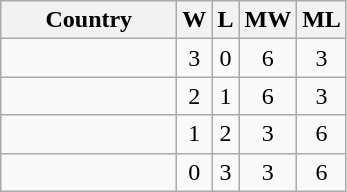<table class="wikitable sortable" style="text-align:center">
<tr>
<th width=110>Country</th>
<th>W</th>
<th>L</th>
<th>MW</th>
<th>ML</th>
</tr>
<tr>
<td align=left><strong></strong></td>
<td>3</td>
<td>0</td>
<td>6</td>
<td>3</td>
</tr>
<tr>
<td align=left></td>
<td>2</td>
<td>1</td>
<td>6</td>
<td>3</td>
</tr>
<tr>
<td align=left></td>
<td>1</td>
<td>2</td>
<td>3</td>
<td>6</td>
</tr>
<tr>
<td align=left></td>
<td>0</td>
<td>3</td>
<td>3</td>
<td>6</td>
</tr>
</table>
